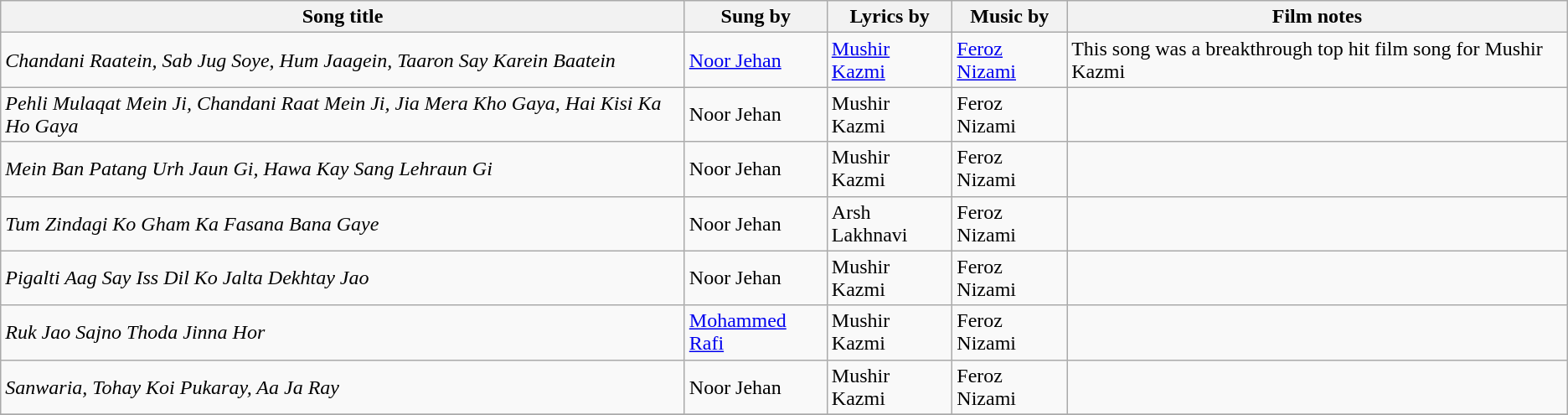<table class= "wikitable">
<tr>
<th>Song title</th>
<th>Sung by</th>
<th>Lyrics by</th>
<th>Music by</th>
<th>Film notes</th>
</tr>
<tr>
<td><em>Chandani Raatein, Sab Jug Soye, Hum Jaagein, Taaron Say Karein Baatein</em></td>
<td><a href='#'>Noor Jehan</a></td>
<td><a href='#'>Mushir Kazmi</a></td>
<td><a href='#'>Feroz Nizami</a></td>
<td>This song was a breakthrough top hit film song for Mushir Kazmi</td>
</tr>
<tr>
<td><em>Pehli Mulaqat Mein Ji, Chandani Raat Mein Ji, Jia Mera Kho Gaya, Hai Kisi Ka Ho Gaya</em></td>
<td>Noor Jehan</td>
<td>Mushir Kazmi</td>
<td>Feroz Nizami</td>
<td></td>
</tr>
<tr>
<td><em>Mein Ban Patang Urh Jaun Gi, Hawa Kay Sang Lehraun Gi</em></td>
<td>Noor Jehan</td>
<td>Mushir Kazmi</td>
<td>Feroz Nizami</td>
<td></td>
</tr>
<tr>
<td><em>Tum Zindagi Ko Gham Ka Fasana Bana Gaye</em></td>
<td>Noor Jehan</td>
<td>Arsh Lakhnavi</td>
<td>Feroz Nizami</td>
<td></td>
</tr>
<tr>
<td><em>Pigalti Aag Say Iss Dil Ko Jalta Dekhtay Jao</em></td>
<td>Noor Jehan</td>
<td>Mushir Kazmi</td>
<td>Feroz Nizami</td>
<td></td>
</tr>
<tr>
<td><em>Ruk Jao Sajno Thoda Jinna Hor</em></td>
<td><a href='#'>Mohammed Rafi</a></td>
<td>Mushir Kazmi</td>
<td>Feroz Nizami</td>
<td></td>
</tr>
<tr>
<td><em>Sanwaria, Tohay Koi Pukaray, Aa Ja Ray</em></td>
<td>Noor Jehan</td>
<td>Mushir Kazmi</td>
<td>Feroz Nizami</td>
<td></td>
</tr>
<tr>
</tr>
</table>
